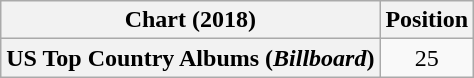<table class="wikitable plainrowheaders" style="text-align:center">
<tr>
<th scope="col">Chart (2018)</th>
<th scope="col">Position</th>
</tr>
<tr>
<th scope="row">US Top Country Albums (<em>Billboard</em>)</th>
<td style="text-align:center;">25</td>
</tr>
</table>
